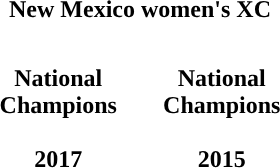<table class="toccolours" style="width:220px;" border:4px" cellpadding="4">
<tr>
<th colspan=3>New Mexico women's XC</th>
</tr>
<tr style="font-weight:bold; text-align:center; ">
<td><br>National<br>Champions<br><br>2017</td>
<td><br>National<br>Champions<br><br>2015</td>
</tr>
</table>
